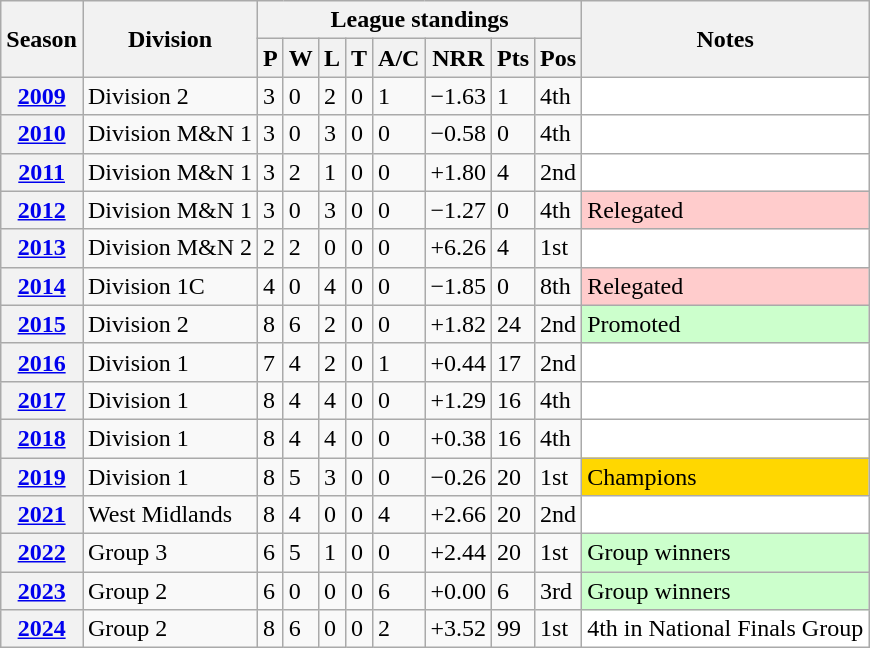<table class="wikitable sortable">
<tr>
<th scope="col" rowspan="2">Season</th>
<th scope="col" rowspan="2">Division</th>
<th scope="col" colspan="8">League standings</th>
<th scope="col" rowspan="2">Notes</th>
</tr>
<tr>
<th scope="col">P</th>
<th scope="col">W</th>
<th scope="col">L</th>
<th scope="col">T</th>
<th scope="col">A/C</th>
<th scope="col">NRR</th>
<th scope="col">Pts</th>
<th scope="col">Pos</th>
</tr>
<tr>
<th scope="row"><a href='#'>2009</a></th>
<td>Division 2</td>
<td>3</td>
<td>0</td>
<td>2</td>
<td>0</td>
<td>1</td>
<td>−1.63</td>
<td>1</td>
<td>4th</td>
<td style="background: white;"></td>
</tr>
<tr>
<th scope="row"><a href='#'>2010</a></th>
<td>Division M&N 1</td>
<td>3</td>
<td>0</td>
<td>3</td>
<td>0</td>
<td>0</td>
<td>−0.58</td>
<td>0</td>
<td>4th</td>
<td style="background: white;"></td>
</tr>
<tr>
<th scope="row"><a href='#'>2011</a></th>
<td>Division M&N 1</td>
<td>3</td>
<td>2</td>
<td>1</td>
<td>0</td>
<td>0</td>
<td>+1.80</td>
<td>4</td>
<td>2nd</td>
<td style="background: white;"></td>
</tr>
<tr>
<th scope="row"><a href='#'>2012</a></th>
<td>Division M&N 1</td>
<td>3</td>
<td>0</td>
<td>3</td>
<td>0</td>
<td>0</td>
<td>−1.27</td>
<td>0</td>
<td>4th</td>
<td style="background: #ffcccc;">Relegated</td>
</tr>
<tr>
<th scope="row"><a href='#'>2013</a></th>
<td>Division M&N 2</td>
<td>2</td>
<td>2</td>
<td>0</td>
<td>0</td>
<td>0</td>
<td>+6.26</td>
<td>4</td>
<td>1st</td>
<td style="background: white;"></td>
</tr>
<tr>
<th scope="row"><a href='#'>2014</a></th>
<td>Division 1C</td>
<td>4</td>
<td>0</td>
<td>4</td>
<td>0</td>
<td>0</td>
<td>−1.85</td>
<td>0</td>
<td>8th</td>
<td style="background: #ffcccc;">Relegated</td>
</tr>
<tr>
<th scope="row"><a href='#'>2015</a></th>
<td>Division 2</td>
<td>8</td>
<td>6</td>
<td>2</td>
<td>0</td>
<td>0</td>
<td>+1.82</td>
<td>24</td>
<td>2nd</td>
<td style="background: #cfc;">Promoted</td>
</tr>
<tr>
<th scope="row"><a href='#'>2016</a></th>
<td>Division 1</td>
<td>7</td>
<td>4</td>
<td>2</td>
<td>0</td>
<td>1</td>
<td>+0.44</td>
<td>17</td>
<td>2nd</td>
<td style="background: white;"></td>
</tr>
<tr>
<th scope="row"><a href='#'>2017</a></th>
<td>Division 1</td>
<td>8</td>
<td>4</td>
<td>4</td>
<td>0</td>
<td>0</td>
<td>+1.29</td>
<td>16</td>
<td>4th</td>
<td style="background: white;"></td>
</tr>
<tr>
<th scope="row"><a href='#'>2018</a></th>
<td>Division 1</td>
<td>8</td>
<td>4</td>
<td>4</td>
<td>0</td>
<td>0</td>
<td>+0.38</td>
<td>16</td>
<td>4th</td>
<td style="background: white;"></td>
</tr>
<tr>
<th scope="row"><a href='#'>2019</a></th>
<td>Division 1</td>
<td>8</td>
<td>5</td>
<td>3</td>
<td>0</td>
<td>0</td>
<td>−0.26</td>
<td>20</td>
<td>1st</td>
<td style="background: gold;">Champions</td>
</tr>
<tr>
<th scope="row"><a href='#'>2021</a></th>
<td>West Midlands</td>
<td>8</td>
<td>4</td>
<td>0</td>
<td>0</td>
<td>4</td>
<td>+2.66</td>
<td>20</td>
<td>2nd</td>
<td style="background: white;"></td>
</tr>
<tr>
<th scope="row"><a href='#'>2022</a></th>
<td>Group 3</td>
<td>6</td>
<td>5</td>
<td>1</td>
<td>0</td>
<td>0</td>
<td>+2.44</td>
<td>20</td>
<td>1st</td>
<td style="background: #cfc;">Group winners</td>
</tr>
<tr>
<th scope="row"><a href='#'>2023</a></th>
<td>Group 2</td>
<td>6</td>
<td>0</td>
<td>0</td>
<td>0</td>
<td>6</td>
<td>+0.00</td>
<td>6</td>
<td>3rd</td>
<td style="background: #cfc;">Group winners</td>
</tr>
<tr>
<th scope="row"><a href='#'>2024</a></th>
<td>Group 2</td>
<td>8</td>
<td>6</td>
<td>0</td>
<td>0</td>
<td>2</td>
<td>+3.52</td>
<td>99</td>
<td>1st</td>
<td style="background: white;">4th in National Finals Group</td>
</tr>
</table>
